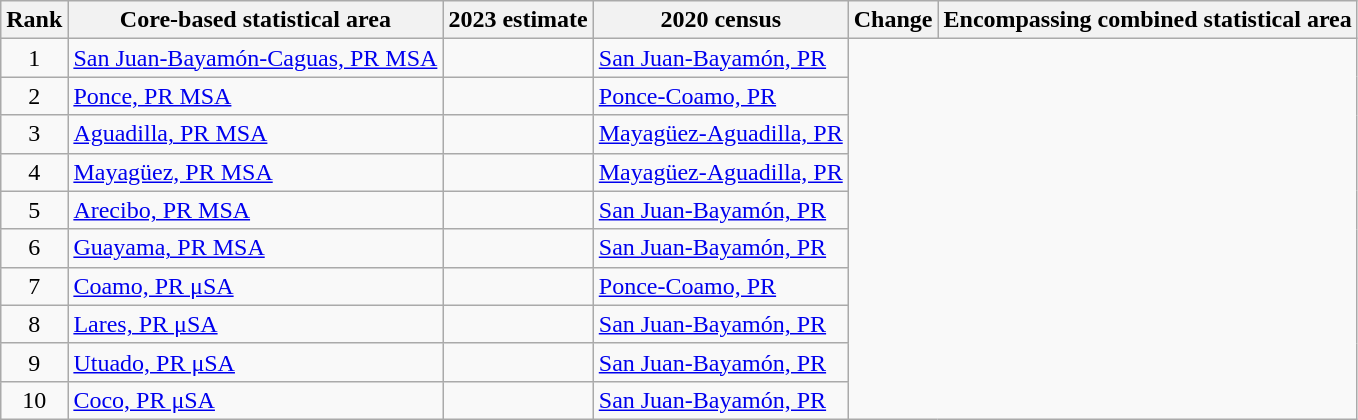<table class="wikitable sortable">
<tr>
<th>Rank</th>
<th>Core-based statistical area</th>
<th>2023 estimate</th>
<th>2020 census</th>
<th>Change</th>
<th>Encompassing combined statistical area</th>
</tr>
<tr>
<td align=center>1</td>
<td><a href='#'>San Juan-Bayamón-Caguas, PR MSA</a></td>
<td></td>
<td><a href='#'>San Juan-Bayamón, PR</a></td>
</tr>
<tr>
<td align=center>2</td>
<td><a href='#'>Ponce, PR MSA</a></td>
<td></td>
<td><a href='#'>Ponce-Coamo, PR</a></td>
</tr>
<tr>
<td align=center>3</td>
<td><a href='#'>Aguadilla, PR MSA</a></td>
<td></td>
<td><a href='#'>Mayagüez-Aguadilla, PR</a></td>
</tr>
<tr>
<td align=center>4</td>
<td><a href='#'>Mayagüez, PR MSA</a></td>
<td></td>
<td><a href='#'>Mayagüez-Aguadilla, PR</a></td>
</tr>
<tr>
<td align=center>5</td>
<td><a href='#'>Arecibo, PR MSA</a></td>
<td></td>
<td><a href='#'>San Juan-Bayamón, PR</a></td>
</tr>
<tr>
<td align=center>6</td>
<td><a href='#'>Guayama, PR MSA</a></td>
<td></td>
<td><a href='#'>San Juan-Bayamón, PR</a></td>
</tr>
<tr>
<td align=center>7</td>
<td><a href='#'>Coamo, PR μSA</a></td>
<td></td>
<td><a href='#'>Ponce-Coamo, PR</a></td>
</tr>
<tr>
<td align=center>8</td>
<td><a href='#'>Lares, PR μSA</a></td>
<td></td>
<td><a href='#'>San Juan-Bayamón, PR</a></td>
</tr>
<tr>
<td align=center>9</td>
<td><a href='#'>Utuado, PR μSA</a></td>
<td></td>
<td><a href='#'>San Juan-Bayamón, PR</a></td>
</tr>
<tr>
<td align=center>10</td>
<td><a href='#'>Coco, PR μSA</a></td>
<td></td>
<td><a href='#'>San Juan-Bayamón, PR</a></td>
</tr>
</table>
